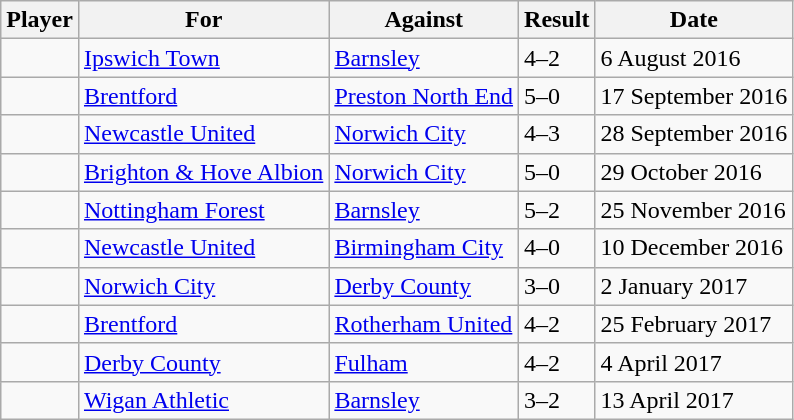<table class="wikitable sortable">
<tr>
<th>Player</th>
<th>For</th>
<th>Against</th>
<th style="text-align:center;">Result</th>
<th>Date</th>
</tr>
<tr>
<td> </td>
<td><a href='#'>Ipswich Town</a></td>
<td><a href='#'>Barnsley</a></td>
<td>4–2</td>
<td>6 August 2016</td>
</tr>
<tr>
<td> </td>
<td><a href='#'>Brentford</a></td>
<td><a href='#'>Preston North End</a></td>
<td>5–0</td>
<td>17 September 2016</td>
</tr>
<tr>
<td> </td>
<td><a href='#'>Newcastle United</a></td>
<td><a href='#'>Norwich City</a></td>
<td>4–3</td>
<td>28 September 2016</td>
</tr>
<tr>
<td> </td>
<td><a href='#'>Brighton & Hove Albion</a></td>
<td><a href='#'>Norwich City</a></td>
<td>5–0</td>
<td>29 October 2016</td>
</tr>
<tr>
<td> </td>
<td><a href='#'>Nottingham Forest</a></td>
<td><a href='#'>Barnsley</a></td>
<td>5–2</td>
<td>25 November 2016</td>
</tr>
<tr>
<td> </td>
<td><a href='#'>Newcastle United</a></td>
<td><a href='#'>Birmingham City</a></td>
<td>4–0</td>
<td>10 December 2016</td>
</tr>
<tr>
<td> </td>
<td><a href='#'>Norwich City</a></td>
<td><a href='#'>Derby County</a></td>
<td>3–0</td>
<td>2 January 2017</td>
</tr>
<tr>
<td> </td>
<td><a href='#'>Brentford</a></td>
<td><a href='#'>Rotherham United</a></td>
<td>4–2</td>
<td>25 February 2017</td>
</tr>
<tr>
<td> </td>
<td><a href='#'>Derby County</a></td>
<td><a href='#'>Fulham</a></td>
<td>4–2</td>
<td>4 April 2017</td>
</tr>
<tr>
<td> </td>
<td><a href='#'>Wigan Athletic</a></td>
<td><a href='#'>Barnsley</a></td>
<td>3–2</td>
<td>13 April 2017</td>
</tr>
</table>
